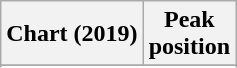<table class="wikitable sortable plainrowheaders" style="text-align:center">
<tr>
<th scope="col">Chart (2019)</th>
<th scope="col">Peak<br>position</th>
</tr>
<tr>
</tr>
<tr>
</tr>
</table>
